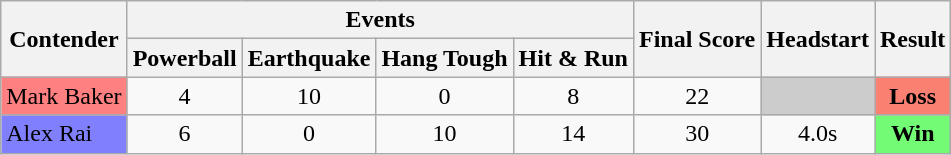<table class="wikitable" style="text-align:center;">
<tr>
<th rowspan=2>Contender</th>
<th colspan=4>Events</th>
<th rowspan=2>Final Score</th>
<th rowspan=2>Headstart</th>
<th rowspan=2>Result</th>
</tr>
<tr>
<th>Powerball</th>
<th>Earthquake</th>
<th>Hang Tough</th>
<th>Hit & Run</th>
</tr>
<tr>
<td bgcolor=#ff8080 style="text-align:left;">Mark Baker</td>
<td>4</td>
<td>10</td>
<td>0</td>
<td>8</td>
<td>22</td>
<td style="background:#ccc"></td>
<td style="text-align:center; background:salmon;"><strong>Loss</strong></td>
</tr>
<tr>
<td bgcolor=#8080ff style="text-align:left;">Alex Rai</td>
<td>6</td>
<td>0</td>
<td>10</td>
<td>14</td>
<td>30</td>
<td>4.0s</td>
<td style="text-align:center; background:#73fb76;"><strong>Win</strong></td>
</tr>
</table>
